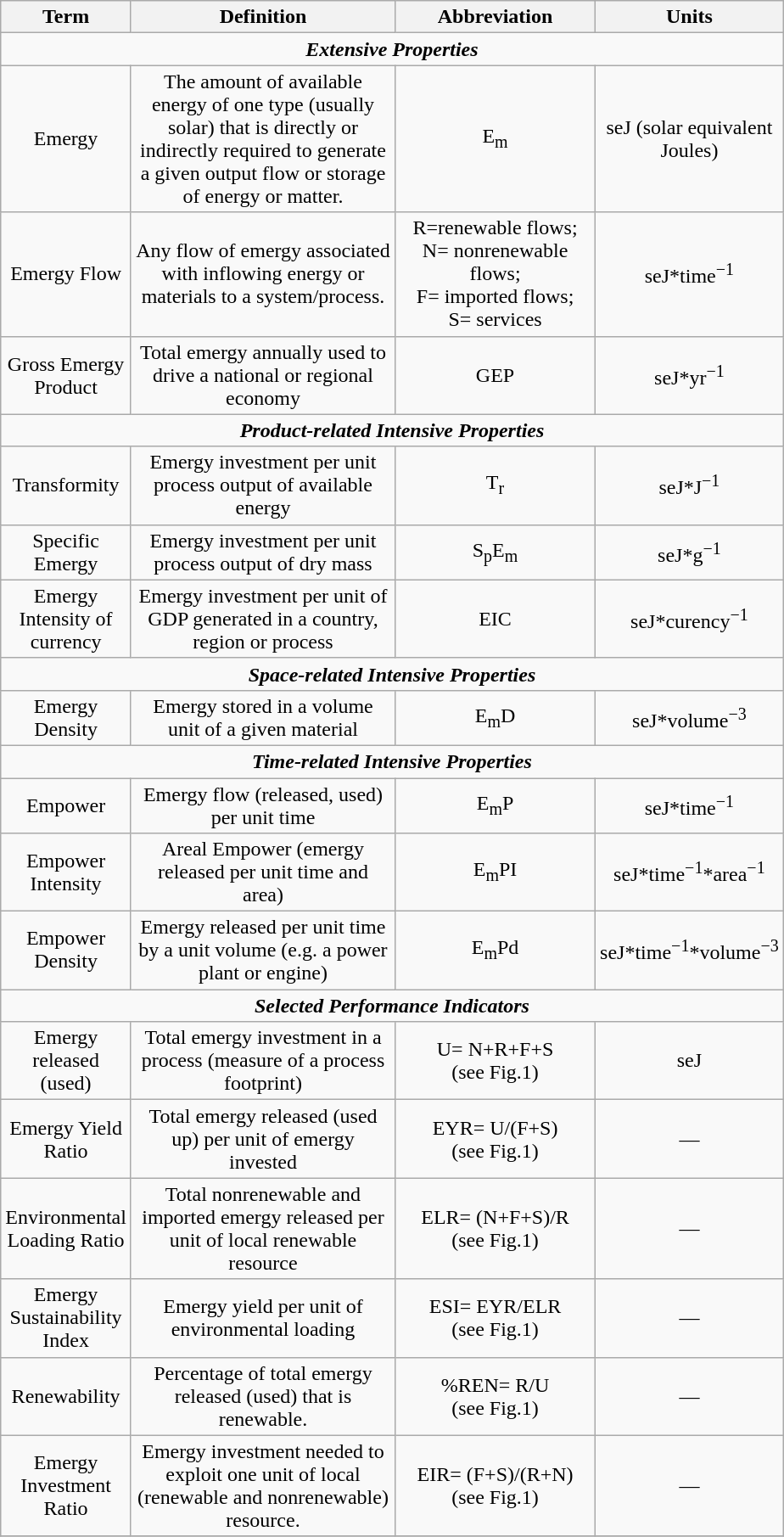<table class="wikitable" style="text-align:center">
<tr>
<th Width= "75">Term</th>
<th Width="200">Definition</th>
<th Width="150">Abbreviation</th>
<th Width="100">Units</th>
</tr>
<tr>
<td colspan="4"><strong><em>Extensive Properties</em></strong></td>
</tr>
<tr>
<td>Emergy</td>
<td>The amount of available energy of one type (usually solar) that is directly or indirectly required to generate a given output flow or storage of energy or matter.</td>
<td>E<sub>m</sub></td>
<td>seJ (solar equivalent Joules)</td>
</tr>
<tr>
<td>Emergy Flow</td>
<td>Any flow of emergy associated with inflowing energy or materials to a system/process.</td>
<td>R=renewable flows;<br> N= nonrenewable flows;<br> F= imported flows;<br> S= services</td>
<td>seJ*time<sup>−1</sup></td>
</tr>
<tr>
<td>Gross Emergy Product</td>
<td>Total emergy annually used to drive a national or regional economy</td>
<td>GEP</td>
<td>seJ*yr<sup>−1</sup></td>
</tr>
<tr>
<td colspan="4"><strong><em>Product-related Intensive Properties</em></strong></td>
</tr>
<tr>
<td>Transformity</td>
<td>Emergy investment per unit process output of available energy</td>
<td>Τ<sub>r</sub></td>
<td>seJ*J<sup>−1</sup></td>
</tr>
<tr>
<td>Specific Emergy</td>
<td>Emergy investment per unit process output of dry mass</td>
<td>S<sub>p</sub>E<sub>m</sub></td>
<td>seJ*g<sup>−1</sup></td>
</tr>
<tr>
<td>Emergy Intensity of currency</td>
<td>Emergy investment per unit of GDP generated in a country, region or process</td>
<td>EIC</td>
<td>seJ*curency<sup>−1</sup></td>
</tr>
<tr>
<td colspan="4"><strong><em>Space-related Intensive Properties</em></strong></td>
</tr>
<tr>
<td>Emergy Density</td>
<td>Emergy stored in a volume unit of a given material</td>
<td>E<sub>m</sub>D</td>
<td>seJ*volume<sup>−3</sup></td>
</tr>
<tr>
<td colspan="4"><strong><em>Time-related Intensive Properties</em></strong></td>
</tr>
<tr>
<td>Empower</td>
<td>Emergy flow (released, used) per unit time</td>
<td>E<sub>m</sub>P</td>
<td>seJ*time<sup>−1</sup></td>
</tr>
<tr>
<td>Empower Intensity</td>
<td>Areal Empower (emergy released per unit time and area)</td>
<td>E<sub>m</sub>PI</td>
<td>seJ*time<sup>−1</sup>*area<sup>−1</sup></td>
</tr>
<tr>
<td>Empower Density</td>
<td>Emergy released per unit time by a unit volume (e.g. a power plant or engine)</td>
<td>E<sub>m</sub>Pd</td>
<td>seJ*time<sup>−1</sup>*volume<sup>−3</sup></td>
</tr>
<tr>
<td colspan="4"><strong><em>Selected Performance Indicators</em></strong></td>
</tr>
<tr>
<td>Emergy released (used)</td>
<td>Total emergy investment in a process (measure of a process footprint)</td>
<td>U= N+R+F+S <br>(see Fig.1)</td>
<td>seJ</td>
</tr>
<tr>
<td>Emergy Yield Ratio</td>
<td>Total emergy released (used up) per unit of emergy invested</td>
<td>EYR= U/(F+S)<br>(see Fig.1)</td>
<td>—</td>
</tr>
<tr>
<td>Environmental Loading Ratio</td>
<td>Total nonrenewable and imported emergy released per unit of local renewable resource</td>
<td>ELR= (N+F+S)/R<br>(see Fig.1)</td>
<td>—</td>
</tr>
<tr>
<td>Emergy Sustainability Index</td>
<td>Emergy yield per unit of environmental loading</td>
<td>ESI= EYR/ELR<br>(see Fig.1)</td>
<td>—</td>
</tr>
<tr>
<td>Renewability</td>
<td>Percentage of total emergy released (used) that is renewable.</td>
<td>%REN= R/U<br>(see Fig.1)</td>
<td>—</td>
</tr>
<tr>
<td>Emergy Investment Ratio</td>
<td>Emergy investment needed to exploit one unit of local (renewable and nonrenewable) resource.</td>
<td>EIR= (F+S)/(R+N)<br> (see Fig.1)</td>
<td>—</td>
</tr>
<tr>
</tr>
</table>
